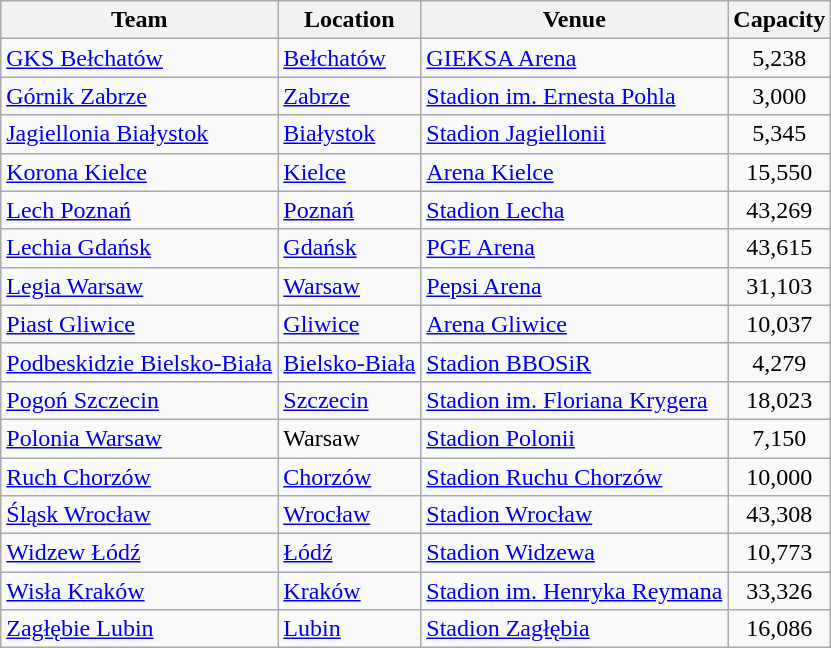<table class="wikitable sortable" style="text-align: left;">
<tr>
<th>Team</th>
<th>Location</th>
<th>Venue</th>
<th>Capacity</th>
</tr>
<tr>
<td> <a href='#'>GKS Bełchatów</a></td>
<td><a href='#'>Bełchatów</a></td>
<td><a href='#'>GIEKSA Arena</a></td>
<td align="center">5,238</td>
</tr>
<tr>
<td> <a href='#'>Górnik Zabrze</a></td>
<td><a href='#'>Zabrze</a></td>
<td><a href='#'>Stadion im. Ernesta Pohla</a></td>
<td align="center">3,000</td>
</tr>
<tr>
<td> <a href='#'>Jagiellonia Białystok</a></td>
<td><a href='#'>Białystok</a></td>
<td><a href='#'>Stadion Jagiellonii</a></td>
<td align="center">5,345</td>
</tr>
<tr>
<td> <a href='#'>Korona Kielce</a></td>
<td><a href='#'>Kielce</a></td>
<td><a href='#'>Arena Kielce</a></td>
<td align="center">15,550</td>
</tr>
<tr>
<td> <a href='#'>Lech Poznań</a></td>
<td><a href='#'>Poznań</a></td>
<td><a href='#'>Stadion Lecha</a></td>
<td align="center">43,269</td>
</tr>
<tr>
<td> <a href='#'>Lechia Gdańsk</a></td>
<td><a href='#'>Gdańsk</a></td>
<td><a href='#'>PGE Arena</a></td>
<td align="center">43,615</td>
</tr>
<tr>
<td> <a href='#'>Legia Warsaw</a></td>
<td><a href='#'>Warsaw</a></td>
<td><a href='#'>Pepsi Arena</a></td>
<td align="center">31,103</td>
</tr>
<tr>
<td> <a href='#'>Piast Gliwice</a></td>
<td><a href='#'>Gliwice</a></td>
<td><a href='#'>Arena Gliwice</a></td>
<td align="center">10,037</td>
</tr>
<tr>
<td> <a href='#'>Podbeskidzie Bielsko-Biała</a></td>
<td><a href='#'>Bielsko-Biała</a></td>
<td><a href='#'>Stadion BBOSiR</a></td>
<td align="center">4,279</td>
</tr>
<tr>
<td> <a href='#'>Pogoń Szczecin</a></td>
<td><a href='#'>Szczecin</a></td>
<td><a href='#'>Stadion im. Floriana Krygera</a></td>
<td align="center">18,023</td>
</tr>
<tr>
<td> <a href='#'>Polonia Warsaw</a></td>
<td>Warsaw</td>
<td><a href='#'>Stadion Polonii</a></td>
<td align="center">7,150</td>
</tr>
<tr>
<td> <a href='#'>Ruch Chorzów</a></td>
<td><a href='#'>Chorzów</a></td>
<td><a href='#'>Stadion Ruchu Chorzów</a></td>
<td align="center">10,000</td>
</tr>
<tr>
<td> <a href='#'>Śląsk Wrocław</a></td>
<td><a href='#'>Wrocław</a></td>
<td><a href='#'>Stadion Wrocław</a></td>
<td align="center">43,308</td>
</tr>
<tr>
<td> <a href='#'>Widzew Łódź</a></td>
<td><a href='#'>Łódź</a></td>
<td><a href='#'>Stadion Widzewa</a></td>
<td align="center">10,773</td>
</tr>
<tr>
<td> <a href='#'>Wisła Kraków</a></td>
<td><a href='#'>Kraków</a></td>
<td><a href='#'>Stadion im. Henryka Reymana</a></td>
<td align="center">33,326</td>
</tr>
<tr>
<td> <a href='#'>Zagłębie Lubin</a></td>
<td><a href='#'>Lubin</a></td>
<td><a href='#'>Stadion Zagłębia</a></td>
<td align="center">16,086</td>
</tr>
</table>
